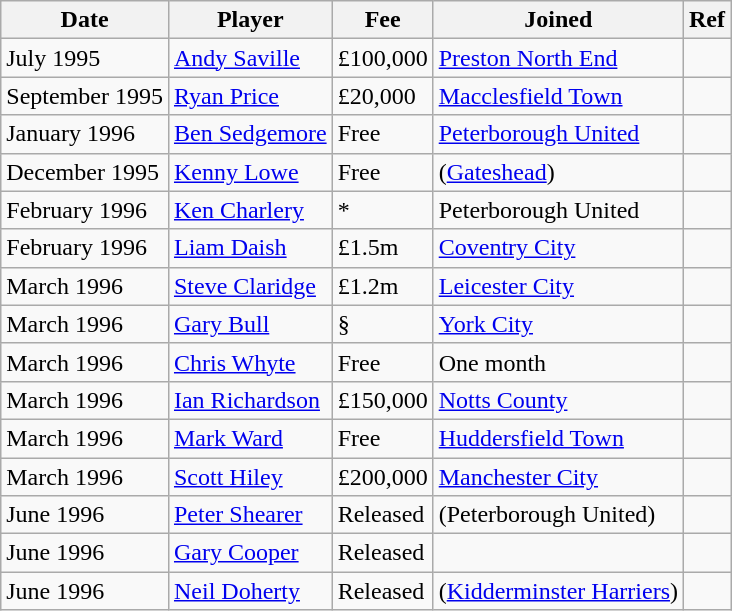<table class="wikitable" style="text-align: left">
<tr>
<th>Date</th>
<th>Player</th>
<th>Fee</th>
<th>Joined</th>
<th>Ref</th>
</tr>
<tr>
<td>July 1995</td>
<td><a href='#'>Andy Saville</a></td>
<td>£100,000</td>
<td><a href='#'>Preston North End</a></td>
<td style="text-align: center"></td>
</tr>
<tr>
<td>September 1995</td>
<td><a href='#'>Ryan Price</a></td>
<td>£20,000</td>
<td><a href='#'>Macclesfield Town</a></td>
<td style="text-align: center"></td>
</tr>
<tr>
<td>January 1996</td>
<td><a href='#'>Ben Sedgemore</a></td>
<td>Free</td>
<td><a href='#'>Peterborough United</a></td>
<td style="text-align: center"></td>
</tr>
<tr>
<td>December 1995</td>
<td><a href='#'>Kenny Lowe</a></td>
<td>Free</td>
<td>(<a href='#'>Gateshead</a>)</td>
<td style="text-align: center"></td>
</tr>
<tr>
<td>February 1996</td>
<td><a href='#'>Ken Charlery</a></td>
<td>*</td>
<td>Peterborough United</td>
<td style="text-align: center"></td>
</tr>
<tr>
<td>February 1996</td>
<td><a href='#'>Liam Daish</a></td>
<td>£1.5m</td>
<td><a href='#'>Coventry City</a></td>
<td style="text-align: center"></td>
</tr>
<tr>
<td>March 1996</td>
<td><a href='#'>Steve Claridge</a></td>
<td>£1.2m</td>
<td><a href='#'>Leicester City</a></td>
<td style="text-align: center"></td>
</tr>
<tr>
<td>March 1996</td>
<td><a href='#'>Gary Bull</a></td>
<td>§</td>
<td><a href='#'>York City</a></td>
<td style="text-align: center"></td>
</tr>
<tr>
<td>March 1996</td>
<td><a href='#'>Chris Whyte</a></td>
<td>Free</td>
<td>One month</td>
<td style="text-align: center"></td>
</tr>
<tr>
<td>March 1996</td>
<td><a href='#'>Ian Richardson</a></td>
<td>£150,000</td>
<td><a href='#'>Notts County</a></td>
<td style="text-align: center"></td>
</tr>
<tr>
<td>March 1996</td>
<td><a href='#'>Mark Ward</a></td>
<td>Free</td>
<td><a href='#'>Huddersfield Town</a></td>
<td style="text-align: center"></td>
</tr>
<tr>
<td>March 1996</td>
<td><a href='#'>Scott Hiley</a></td>
<td>£200,000</td>
<td><a href='#'>Manchester City</a></td>
<td style="text-align: center"></td>
</tr>
<tr>
<td>June 1996</td>
<td><a href='#'>Peter Shearer</a></td>
<td>Released</td>
<td>(Peterborough United)</td>
<td style="text-align: center"></td>
</tr>
<tr>
<td>June 1996</td>
<td><a href='#'>Gary Cooper</a></td>
<td>Released</td>
<td></td>
<td style="text-align: center"></td>
</tr>
<tr>
<td>June 1996</td>
<td><a href='#'>Neil Doherty</a></td>
<td>Released</td>
<td>(<a href='#'>Kidderminster Harriers</a>)</td>
<td style="text-align: center"></td>
</tr>
</table>
